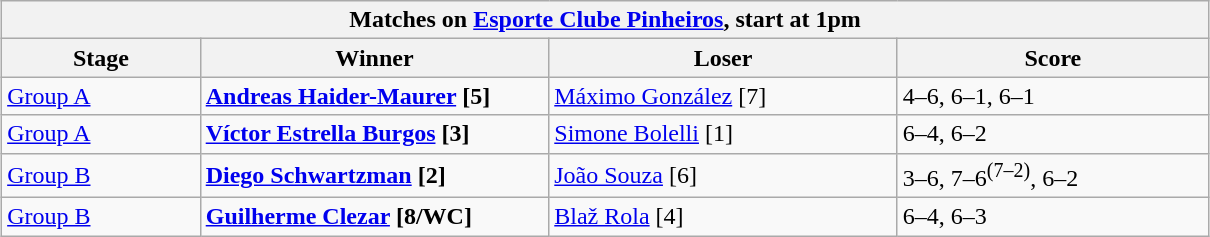<table class="wikitable collapsible uncollapsed" border=1 style="margin:1em auto;">
<tr>
<th colspan=4><strong>Matches on <a href='#'>Esporte Clube Pinheiros</a>, start at 1pm</strong></th>
</tr>
<tr>
<th width=125>Stage</th>
<th width=225>Winner</th>
<th width=225>Loser</th>
<th width=200>Score</th>
</tr>
<tr>
<td><a href='#'>Group A</a></td>
<td><strong> <a href='#'>Andreas Haider-Maurer</a> [5]</strong></td>
<td> <a href='#'>Máximo González</a> [7]</td>
<td>4–6, 6–1, 6–1</td>
</tr>
<tr>
<td><a href='#'>Group A</a></td>
<td><strong> <a href='#'>Víctor Estrella Burgos</a> [3]</strong></td>
<td> <a href='#'>Simone Bolelli</a> [1]</td>
<td>6–4, 6–2</td>
</tr>
<tr>
<td><a href='#'>Group B</a></td>
<td><strong> <a href='#'>Diego Schwartzman</a> [2]</strong></td>
<td> <a href='#'>João Souza</a> [6]</td>
<td>3–6, 7–6<sup>(7–2)</sup>, 6–2</td>
</tr>
<tr>
<td><a href='#'>Group B</a></td>
<td><strong> <a href='#'>Guilherme Clezar</a> [8/WC]</strong></td>
<td> <a href='#'>Blaž Rola</a> [4]</td>
<td>6–4, 6–3</td>
</tr>
</table>
